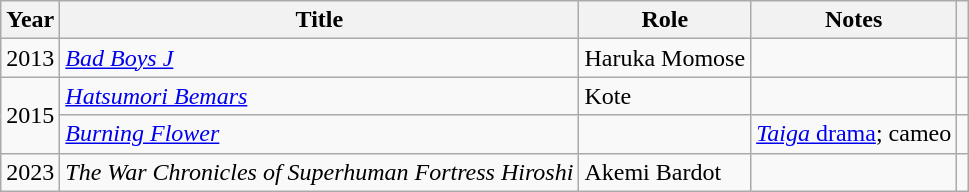<table class="wikitable sortable">
<tr>
<th>Year</th>
<th>Title</th>
<th>Role</th>
<th class="unsortable">Notes</th>
<th class="unsortable"></th>
</tr>
<tr>
<td>2013</td>
<td><em><a href='#'>Bad Boys J</a></em></td>
<td>Haruka Momose</td>
<td></td>
<td></td>
</tr>
<tr>
<td rowspan="2">2015</td>
<td><em><a href='#'>Hatsumori Bemars</a></em></td>
<td>Kote</td>
<td></td>
<td></td>
</tr>
<tr>
<td><em><a href='#'>Burning Flower</a></em></td>
<td></td>
<td><a href='#'><em>Taiga</em> drama</a>; cameo</td>
<td></td>
</tr>
<tr>
<td>2023</td>
<td><em>The War Chronicles of Superhuman Fortress Hiroshi</em></td>
<td>Akemi Bardot</td>
<td></td>
<td></td>
</tr>
</table>
